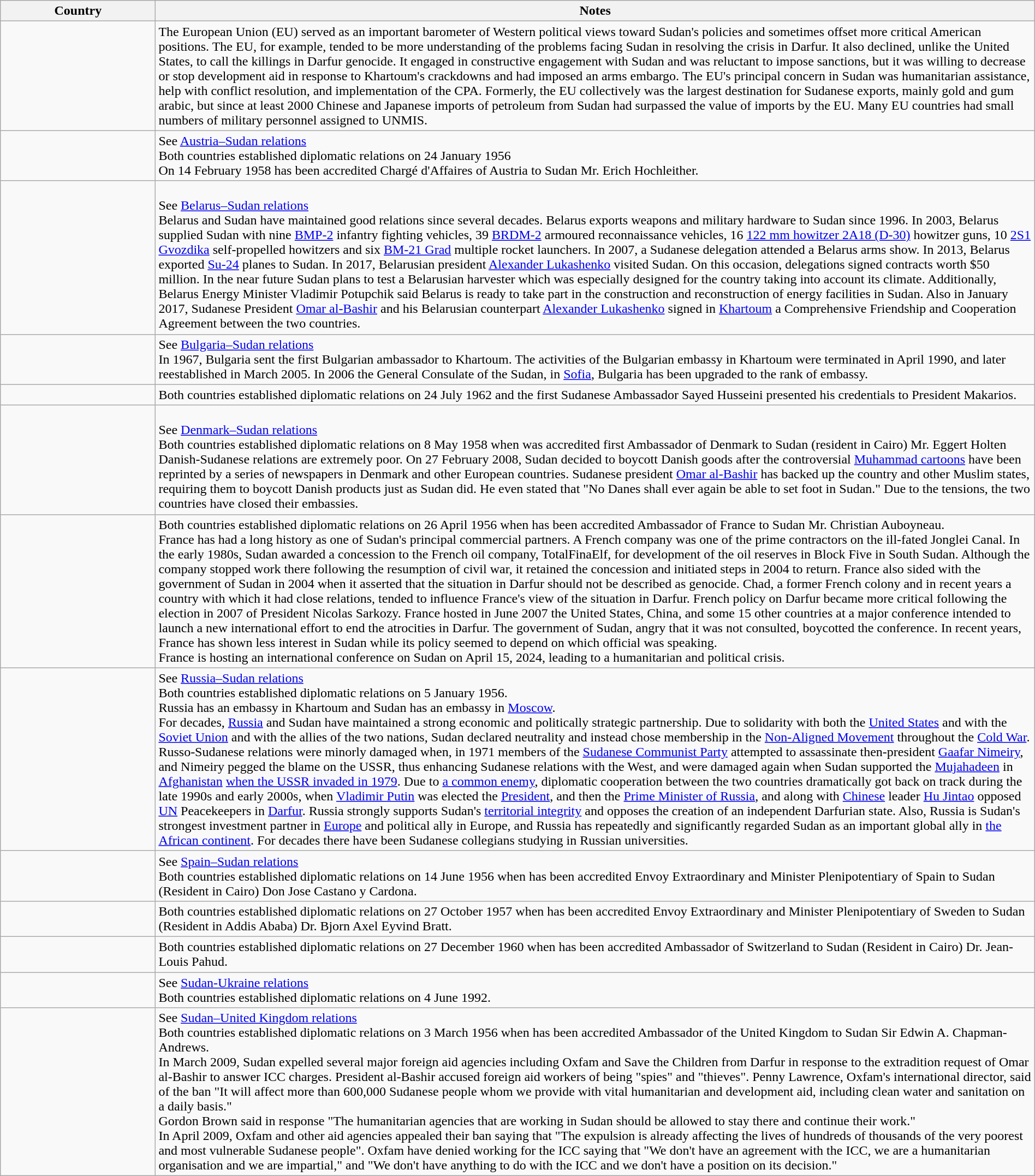<table class="wikitable sortable" style="width:100%; margin:auto;">
<tr>
<th style="width:15%;">Country</th>
<th>Notes</th>
</tr>
<tr>
<td></td>
<td>The European Union (EU) served as an important barometer of Western political views toward Sudan's policies and sometimes offset more critical American positions. The EU, for example, tended to be more understanding of the problems facing Sudan in resolving the crisis in Darfur. It also declined, unlike the United States, to call the killings in Darfur genocide. It engaged in constructive engagement with Sudan and was reluctant to impose sanctions, but it was willing to decrease or stop development aid in response to Khartoum's crackdowns and had imposed an arms embargo. The EU's principal concern in Sudan was humanitarian assistance, help with conflict resolution, and implementation of the CPA. Formerly, the EU collectively was the largest destination for Sudanese exports, mainly gold and gum arabic, but since at least 2000 Chinese and Japanese imports of petroleum from Sudan had surpassed the value of imports by the EU. Many EU countries had small numbers of military personnel assigned to UNMIS.</td>
</tr>
<tr valign="top">
<td></td>
<td>See <a href='#'>Austria–Sudan relations</a><br>Both countries established diplomatic relations on 24 January 1956<br>On 14 February 1958 has been accredited Chargé d'Affaires of Austria to Sudan Mr. Erich Hochleither.</td>
</tr>
<tr valign="top">
<td></td>
<td><br>See <a href='#'>Belarus–Sudan relations</a><br>Belarus and Sudan have maintained good relations since several decades. Belarus exports weapons and military hardware to Sudan since 1996. In 2003, Belarus supplied Sudan with nine <a href='#'>BMP-2</a> infantry fighting vehicles, 39 <a href='#'>BRDM-2</a> armoured reconnaissance vehicles, 16 <a href='#'>122 mm howitzer 2A18 (D-30)</a> howitzer guns, 10 <a href='#'>2S1 Gvozdika</a> self-propelled howitzers and six <a href='#'>BM-21 Grad</a> multiple rocket launchers. In 2007, a Sudanese delegation attended a Belarus arms show. In 2013, Belarus exported <a href='#'>Su-24</a> planes to Sudan. In 2017, Belarusian president <a href='#'>Alexander Lukashenko</a> visited Sudan. On this occasion, delegations signed contracts worth $50 million. In the near future Sudan plans to test a Belarusian harvester which was especially designed for the country taking into account its climate. Additionally, Belarus Energy Minister Vladimir Potupchik said Belarus is ready to take part in the construction and reconstruction of energy facilities in Sudan. Also in January 2017, Sudanese President <a href='#'>Omar al-Bashir</a> and his Belarusian counterpart <a href='#'>Alexander Lukashenko</a> signed in <a href='#'>Khartoum</a> a Comprehensive Friendship and Cooperation Agreement between the two countries.</td>
</tr>
<tr valign="top">
<td></td>
<td>See <a href='#'>Bulgaria–Sudan relations</a><br>In 1967, Bulgaria sent the first Bulgarian ambassador to Khartoum.  The activities of the Bulgarian embassy in Khartoum were terminated in April 1990, and later reestablished in March 2005. In 2006 the General Consulate of the Sudan, in <a href='#'>Sofia</a>, Bulgaria has been upgraded to the rank of embassy.</td>
</tr>
<tr>
<td></td>
<td>Both countries established diplomatic relations on 24 July 1962 and the first Sudanese Ambassador Sayed Husseini presented his credentials to President Makarios.</td>
</tr>
<tr valign="top">
<td></td>
<td><br>See <a href='#'>Denmark–Sudan relations</a><br>Both countries established diplomatic relations on 8 May 1958 when was accredited first Ambassador of Denmark to Sudan (resident in Cairo) Mr. Eggert Holten<br>Danish-Sudanese relations are extremely poor. On 27 February 2008, Sudan decided to boycott Danish goods after the controversial <a href='#'>Muhammad cartoons</a> have been reprinted by a series of newspapers in Denmark and other European countries. Sudanese president <a href='#'>Omar al-Bashir</a> has backed up the country and other Muslim states, requiring them to boycott Danish products just as Sudan did. He even stated that "No Danes shall ever again be able to set foot in Sudan." Due to the tensions, the two countries have closed their embassies.</td>
</tr>
<tr>
<td></td>
<td>Both countries established diplomatic relations on 26 April 1956 when has been accredited Ambassador of France to Sudan Mr. Christian Auboyneau.<br>France has had a long history as one of Sudan's principal commercial partners. A French company was one of the prime contractors on the ill-fated Jonglei Canal. In the early 1980s, Sudan awarded a concession to the French oil company, TotalFinaElf, for development of the oil reserves in Block Five in South Sudan. Although the company stopped work there following the resumption of civil war, it retained the concession and initiated steps in 2004 to return. France also sided with the government of Sudan in 2004 when it asserted that the situation in Darfur should not be described as genocide. Chad, a former French colony and in recent years a country with which it had close relations, tended to influence France's view of the situation in Darfur. French policy on Darfur became more critical following the election in 2007 of President Nicolas Sarkozy. France hosted in June 2007 the United States, China, and some 15 other countries at a major conference intended to launch a new international effort to end the atrocities in Darfur. The government of Sudan, angry that it was not consulted, boycotted the conference. In recent years, France has shown less interest in Sudan while its policy seemed to depend on which official was speaking.<br>France is hosting an international conference on Sudan on April 15, 2024, leading to a humanitarian and political crisis.</td>
</tr>
<tr valign="top">
<td></td>
<td>See <a href='#'>Russia–Sudan relations</a><br>Both countries established diplomatic relations on 5 January 1956.<br>Russia has an embassy in Khartoum and Sudan has an embassy in <a href='#'>Moscow</a>.<br>For decades, <a href='#'>Russia</a> and Sudan have maintained a strong economic and politically strategic partnership. Due to solidarity with both the <a href='#'>United States</a> and with the <a href='#'>Soviet Union</a> and with the allies of the two nations, Sudan declared neutrality and instead chose membership in the <a href='#'>Non-Aligned Movement</a> throughout the <a href='#'>Cold War</a>. Russo-Sudanese relations were minorly damaged when, in 1971 members of the <a href='#'>Sudanese Communist Party</a> attempted to assassinate then-president <a href='#'>Gaafar Nimeiry</a>, and Nimeiry pegged the blame on the USSR, thus enhancing Sudanese relations with the West, and were damaged again when Sudan supported the <a href='#'>Mujahadeen</a> in <a href='#'>Afghanistan</a> <a href='#'>when the USSR invaded in 1979</a>. Due to <a href='#'>a common enemy</a>, diplomatic cooperation between the two countries dramatically got back on track during the late 1990s and early 2000s, when <a href='#'>Vladimir Putin</a> was elected the <a href='#'>President</a>, and then the <a href='#'>Prime Minister of Russia</a>, and along with <a href='#'>Chinese</a> leader <a href='#'>Hu Jintao</a> opposed <a href='#'>UN</a> Peacekeepers in <a href='#'>Darfur</a>. Russia strongly supports Sudan's <a href='#'>territorial integrity</a> and opposes the creation of an independent Darfurian state. Also, Russia is Sudan's strongest investment partner in <a href='#'>Europe</a> and political ally in Europe, and Russia has repeatedly and significantly regarded Sudan as an important global ally in <a href='#'>the African continent</a>. For decades there have been Sudanese collegians studying in Russian universities.</td>
</tr>
<tr valign="top">
<td></td>
<td>See <a href='#'>Spain–Sudan relations</a><br>Both countries established diplomatic relations on 14 June 1956 when has been accredited Envoy Extraordinary and Minister Plenipotentiary of Spain to Sudan (Resident in Cairo) Don Jose Castano y Cardona.</td>
</tr>
<tr>
<td></td>
<td>Both countries established diplomatic relations on 27 October 1957 when has been accredited Envoy Extraordinary and Minister Plenipotentiary of Sweden to Sudan (Resident in Addis Ababa) Dr. Bjorn Axel Eyvind Bratt.</td>
</tr>
<tr>
<td></td>
<td>Both countries established diplomatic relations on 27 December 1960 when has been accredited Ambassador of Switzerland to Sudan (Resident in Cairo) Dr. Jean-Louis Pahud.</td>
</tr>
<tr>
<td></td>
<td>See <a href='#'>Sudan-Ukraine relations</a><br>Both countries established diplomatic relations on 4 June 1992.</td>
</tr>
<tr valign="top">
<td></td>
<td>See <a href='#'>Sudan–United Kingdom relations</a><br>Both countries established diplomatic relations on 3 March 1956 when has been accredited Ambassador of the United Kingdom to Sudan Sir Edwin A. Chapman-Andrews.<br>In March 2009, Sudan expelled several major foreign aid agencies including Oxfam and Save the Children from Darfur in response to the extradition request of Omar al-Bashir to answer ICC charges. President al-Bashir accused foreign aid workers of being "spies" and "thieves". Penny Lawrence, Oxfam's international director, said of the ban "It will affect more than 600,000 Sudanese people whom we provide with vital humanitarian and development aid, including clean water and sanitation on a daily basis."<br>Gordon Brown said in response "The humanitarian agencies that are working in Sudan should be allowed to stay there and continue their work."<br>In April 2009, Oxfam and other aid agencies appealed their ban saying that "The expulsion is already affecting the lives of hundreds of thousands of the very poorest and most vulnerable Sudanese people". Oxfam have denied working for the ICC saying that "We don't have an agreement with the ICC, we are a humanitarian organisation and we are impartial," and "We don't have anything to do with the ICC and we don't have a position on its decision."</td>
</tr>
</table>
